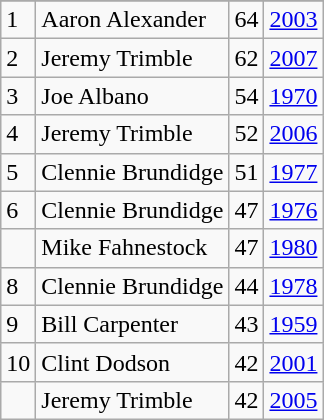<table class="wikitable">
<tr>
</tr>
<tr>
<td>1</td>
<td>Aaron Alexander</td>
<td>64</td>
<td><a href='#'>2003</a></td>
</tr>
<tr>
<td>2</td>
<td>Jeremy Trimble</td>
<td>62</td>
<td><a href='#'>2007</a></td>
</tr>
<tr>
<td>3</td>
<td>Joe Albano</td>
<td>54</td>
<td><a href='#'>1970</a></td>
</tr>
<tr>
<td>4</td>
<td>Jeremy Trimble</td>
<td>52</td>
<td><a href='#'>2006</a></td>
</tr>
<tr>
<td>5</td>
<td>Clennie Brundidge</td>
<td>51</td>
<td><a href='#'>1977</a></td>
</tr>
<tr>
<td>6</td>
<td>Clennie Brundidge</td>
<td>47</td>
<td><a href='#'>1976</a></td>
</tr>
<tr>
<td></td>
<td>Mike Fahnestock</td>
<td>47</td>
<td><a href='#'>1980</a></td>
</tr>
<tr>
<td>8</td>
<td>Clennie Brundidge</td>
<td>44</td>
<td><a href='#'>1978</a></td>
</tr>
<tr>
<td>9</td>
<td>Bill Carpenter</td>
<td>43</td>
<td><a href='#'>1959</a></td>
</tr>
<tr>
<td>10</td>
<td>Clint Dodson</td>
<td>42</td>
<td><a href='#'>2001</a></td>
</tr>
<tr>
<td></td>
<td>Jeremy Trimble</td>
<td>42</td>
<td><a href='#'>2005</a></td>
</tr>
</table>
